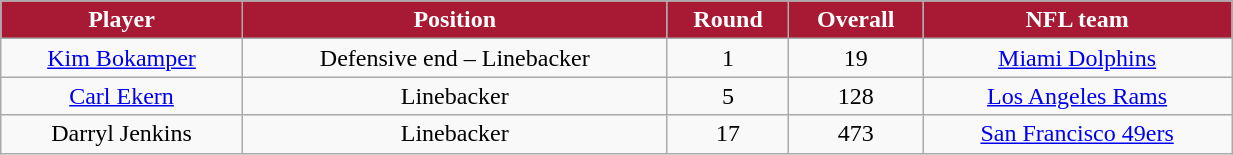<table class="wikitable" width="65%">
<tr align="center" style="background:#A81933;color:#FFFFFF;">
<td><strong>Player</strong></td>
<td><strong>Position</strong></td>
<td><strong>Round</strong></td>
<td><strong>Overall</strong></td>
<td><strong>NFL team</strong></td>
</tr>
<tr align="center" bgcolor="">
<td><a href='#'>Kim Bokamper</a></td>
<td>Defensive end – Linebacker</td>
<td>1</td>
<td>19</td>
<td><a href='#'>Miami Dolphins</a></td>
</tr>
<tr align="center" bgcolor="">
<td><a href='#'>Carl Ekern</a></td>
<td>Linebacker</td>
<td>5</td>
<td>128</td>
<td><a href='#'>Los Angeles Rams</a></td>
</tr>
<tr align="center" bgcolor="">
<td>Darryl Jenkins</td>
<td>Linebacker</td>
<td>17</td>
<td>473</td>
<td><a href='#'>San Francisco 49ers</a></td>
</tr>
</table>
